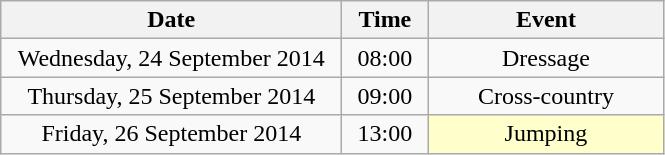<table class = "wikitable" style="text-align:center;">
<tr>
<th width=220>Date</th>
<th width=50>Time</th>
<th width=150>Event</th>
</tr>
<tr>
<td>Wednesday, 24 September 2014</td>
<td>08:00</td>
<td>Dressage</td>
</tr>
<tr>
<td>Thursday, 25 September 2014</td>
<td>09:00</td>
<td>Cross-country</td>
</tr>
<tr>
<td>Friday, 26 September 2014</td>
<td>13:00</td>
<td bgcolor=ffffcc>Jumping</td>
</tr>
</table>
